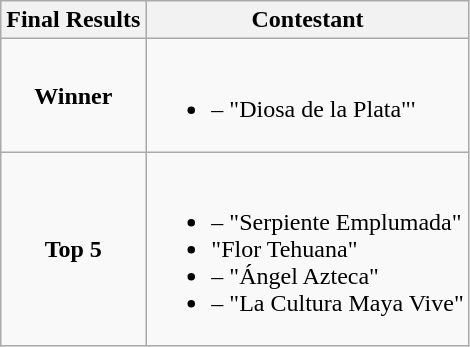<table class="wikitable">
<tr>
<th>Final Results</th>
<th>Contestant</th>
</tr>
<tr>
<td align="center"><strong>Winner</strong></td>
<td><br><ul><li><strong></strong> – "Diosa de la Plata"'</li></ul></td>
</tr>
<tr>
<td align="center"><strong>Top 5</strong></td>
<td><br><ul><li><strong></strong> – "Serpiente Emplumada"</li><li><strong></strong> "Flor Tehuana"</li><li><strong></strong> – "Ángel Azteca"</li><li><strong></strong> – "La Cultura Maya Vive"</li></ul></td>
</tr>
</table>
